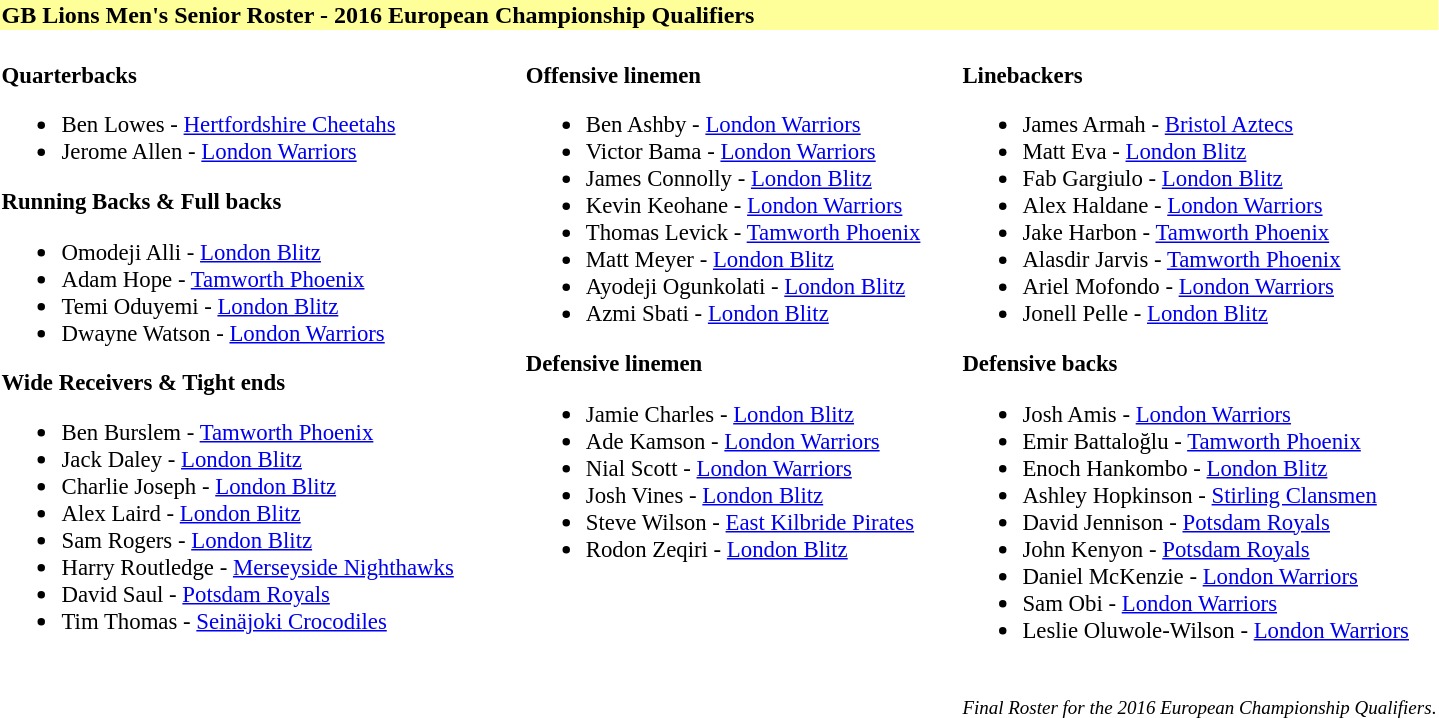<table class="toccolours" style="text-align: left;">
<tr>
<th colspan="20" style="background-color:#ffff99;text-color:#003366"><div><strong>GB Lions Men's Senior Roster - 2016 European Championship Qualifiers</strong></div></th>
</tr>
<tr>
<td style="font-size: 95%;" valign="top"><br><strong>Quarterbacks</strong><ul><li>Ben Lowes - <a href='#'>Hertfordshire Cheetahs</a></li><li>Jerome Allen - <a href='#'>London Warriors</a></li></ul><strong>Running Backs & Full backs</strong><ul><li>Omodeji Alli - <a href='#'>London Blitz</a></li><li>Adam Hope - <a href='#'>Tamworth Phoenix</a></li><li>Temi Oduyemi - <a href='#'>London Blitz</a></li><li>Dwayne Watson - <a href='#'>London Warriors</a></li></ul><strong>Wide Receivers & Tight ends</strong><ul><li>Ben Burslem - <a href='#'>Tamworth Phoenix</a></li><li>Jack Daley - <a href='#'>London Blitz</a></li><li>Charlie Joseph - <a href='#'>London Blitz</a></li><li>Alex Laird - <a href='#'>London Blitz</a></li><li>Sam Rogers - <a href='#'>London Blitz</a></li><li>Harry Routledge - <a href='#'>Merseyside Nighthawks</a></li><li>David Saul - <a href='#'>Potsdam Royals</a></li><li>Tim Thomas - <a href='#'>Seinäjoki Crocodiles</a></li></ul></td>
<td style="width: 40px;"></td>
<td style="font-size: 95%;" valign="top"><br><strong>Offensive linemen</strong><ul><li>Ben Ashby - <a href='#'>London Warriors</a></li><li>Victor Bama - <a href='#'>London Warriors</a></li><li>James Connolly - <a href='#'>London Blitz</a></li><li>Kevin Keohane - <a href='#'>London Warriors</a></li><li>Thomas Levick - <a href='#'>Tamworth Phoenix</a></li><li>Matt Meyer - <a href='#'>London Blitz</a></li><li>Ayodeji Ogunkolati - <a href='#'>London Blitz</a></li><li>Azmi Sbati - <a href='#'>London Blitz</a></li></ul><strong>Defensive linemen</strong><ul><li>Jamie Charles - <a href='#'>London Blitz</a></li><li>Ade Kamson - <a href='#'>London Warriors</a></li><li>Nial Scott - <a href='#'>London Warriors</a></li><li>Josh Vines - <a href='#'>London Blitz</a></li><li>Steve Wilson - <a href='#'>East Kilbride Pirates</a></li><li>Rodon Zeqiri - <a href='#'>London Blitz</a></li></ul></td>
<td style="width: 20px;"></td>
<td style="font-size: 95%;" valign="top"><br><strong>Linebackers</strong><ul><li>James Armah - <a href='#'>Bristol Aztecs</a></li><li>Matt Eva - <a href='#'>London Blitz</a></li><li>Fab Gargiulo - <a href='#'>London Blitz</a></li><li>Alex Haldane - <a href='#'>London Warriors</a></li><li>Jake Harbon - <a href='#'>Tamworth Phoenix</a></li><li>Alasdir Jarvis - <a href='#'>Tamworth Phoenix</a></li><li>Ariel Mofondo - <a href='#'>London Warriors</a></li><li>Jonell Pelle - <a href='#'>London Blitz</a></li></ul><strong>Defensive backs</strong><ul><li>Josh Amis - <a href='#'>London Warriors</a></li><li>Emir Battaloğlu - <a href='#'>Tamworth Phoenix</a></li><li>Enoch Hankombo - <a href='#'>London Blitz</a></li><li>Ashley Hopkinson - <a href='#'>Stirling Clansmen</a></li><li>David Jennison - <a href='#'>Potsdam Royals</a></li><li>John Kenyon - <a href='#'>Potsdam Royals</a></li><li>Daniel McKenzie - <a href='#'>London Warriors</a></li><li>Sam Obi - <a href='#'>London Warriors</a></li><li>Leslie Oluwole-Wilson - <a href='#'>London Warriors</a></li></ul><br>
<small><em>Final Roster for the 2016 European Championship Qualifiers</em>.</small></td>
</tr>
</table>
